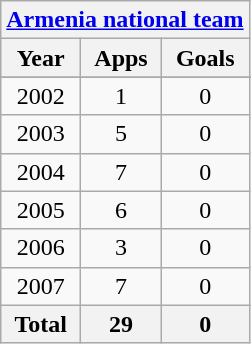<table class="wikitable" style="text-align:center">
<tr>
<th colspan=3><a href='#'>Armenia national team</a></th>
</tr>
<tr>
<th>Year</th>
<th>Apps</th>
<th>Goals</th>
</tr>
<tr>
</tr>
<tr>
<td>2002</td>
<td>1</td>
<td>0</td>
</tr>
<tr>
<td>2003</td>
<td>5</td>
<td>0</td>
</tr>
<tr>
<td>2004</td>
<td>7</td>
<td>0</td>
</tr>
<tr>
<td>2005</td>
<td>6</td>
<td>0</td>
</tr>
<tr>
<td>2006</td>
<td>3</td>
<td>0</td>
</tr>
<tr>
<td>2007</td>
<td>7</td>
<td>0</td>
</tr>
<tr>
<th>Total</th>
<th>29</th>
<th>0</th>
</tr>
</table>
